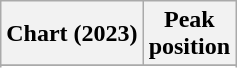<table class="wikitable sortable plainrowheaders">
<tr>
<th scope="col">Chart (2023)</th>
<th scope="col">Peak<br>position</th>
</tr>
<tr>
</tr>
<tr>
</tr>
<tr>
</tr>
</table>
